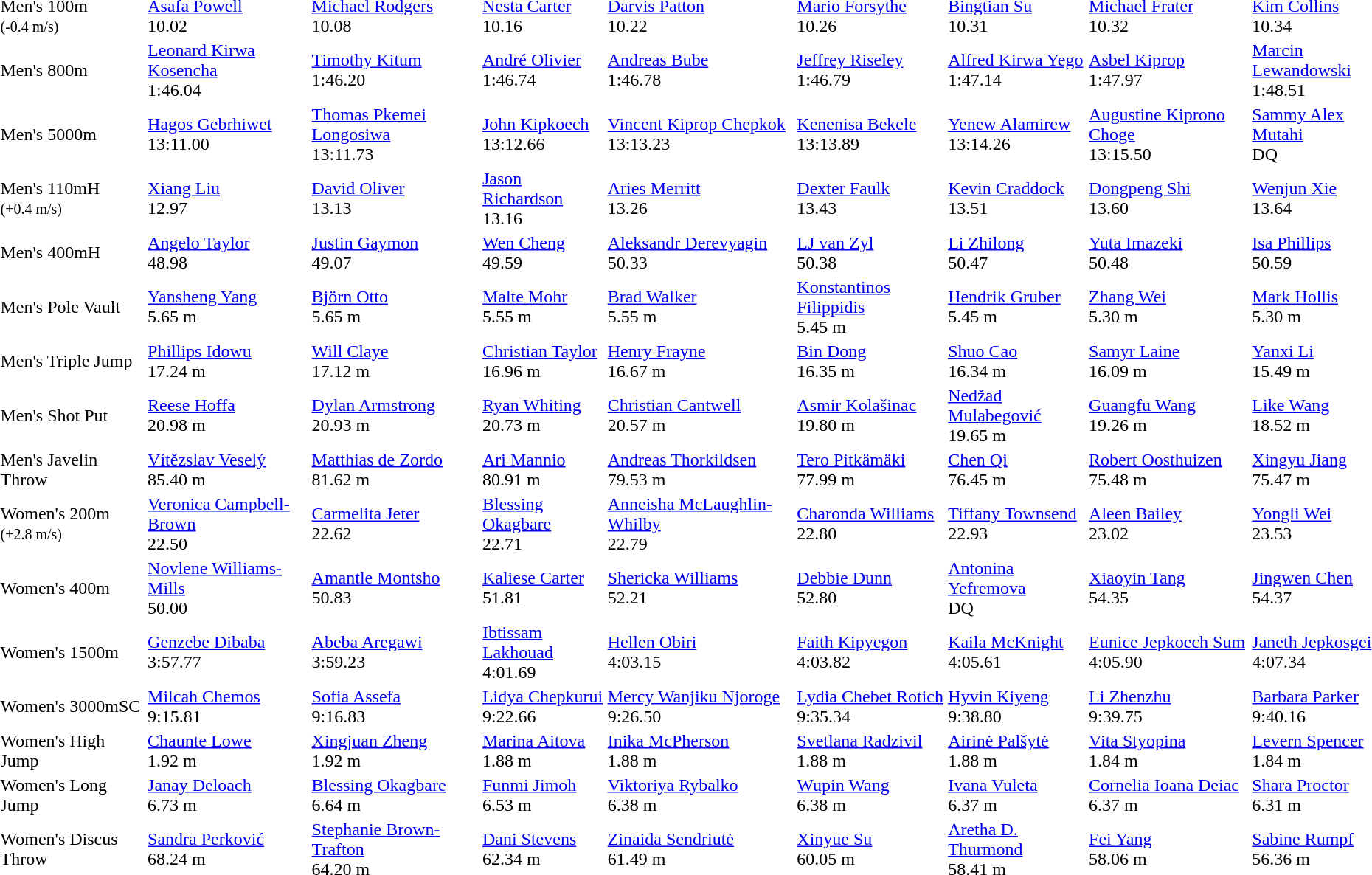<table>
<tr>
<td>Men's 100m<br><small>(-0.4 m/s)</small></td>
<td><a href='#'>Asafa Powell</a><br>  10.02</td>
<td><a href='#'>Michael Rodgers</a><br>  10.08</td>
<td><a href='#'>Nesta Carter</a><br>  10.16</td>
<td><a href='#'>Darvis Patton</a><br>  10.22</td>
<td><a href='#'>Mario Forsythe</a><br>  10.26</td>
<td><a href='#'>Bingtian Su</a><br>  10.31</td>
<td><a href='#'>Michael Frater</a><br>  10.32</td>
<td><a href='#'>Kim Collins</a><br>  10.34</td>
</tr>
<tr>
<td>Men's 800m</td>
<td><a href='#'>Leonard Kirwa Kosencha</a><br>  1:46.04</td>
<td><a href='#'>Timothy Kitum</a><br>  1:46.20</td>
<td><a href='#'>André Olivier</a><br>  1:46.74</td>
<td><a href='#'>Andreas Bube</a><br>  1:46.78</td>
<td><a href='#'>Jeffrey Riseley</a><br>  1:46.79</td>
<td><a href='#'>Alfred Kirwa Yego</a><br>  1:47.14</td>
<td><a href='#'>Asbel Kiprop</a><br>  1:47.97</td>
<td><a href='#'>Marcin Lewandowski</a><br>  1:48.51</td>
</tr>
<tr>
<td>Men's 5000m</td>
<td><a href='#'>Hagos Gebrhiwet</a><br>  13:11.00</td>
<td><a href='#'>Thomas Pkemei Longosiwa</a><br>  13:11.73</td>
<td><a href='#'>John Kipkoech</a><br>  13:12.66</td>
<td><a href='#'>Vincent Kiprop Chepkok</a><br>  13:13.23</td>
<td><a href='#'>Kenenisa Bekele</a><br>  13:13.89</td>
<td><a href='#'>Yenew Alamirew</a><br>  13:14.26</td>
<td><a href='#'>Augustine Kiprono Choge</a><br>  13:15.50</td>
<td><a href='#'>Sammy Alex Mutahi</a><br>  DQ</td>
</tr>
<tr>
<td>Men's 110mH<br><small>(+0.4 m/s)</small></td>
<td><a href='#'>Xiang Liu</a><br>  12.97</td>
<td><a href='#'>David Oliver</a><br>  13.13</td>
<td><a href='#'>Jason Richardson</a><br>  13.16</td>
<td><a href='#'>Aries Merritt</a><br>  13.26</td>
<td><a href='#'>Dexter Faulk</a><br>  13.43</td>
<td><a href='#'>Kevin Craddock</a><br>  13.51</td>
<td><a href='#'>Dongpeng Shi</a><br>  13.60</td>
<td><a href='#'>Wenjun Xie</a><br>  13.64</td>
</tr>
<tr>
<td>Men's 400mH</td>
<td><a href='#'>Angelo Taylor</a><br>  48.98</td>
<td><a href='#'>Justin Gaymon</a><br>  49.07</td>
<td><a href='#'>Wen Cheng</a><br>  49.59</td>
<td><a href='#'>Aleksandr Derevyagin</a><br>  50.33</td>
<td><a href='#'>LJ van Zyl</a><br>  50.38</td>
<td><a href='#'>Li Zhilong</a><br>  50.47</td>
<td><a href='#'>Yuta Imazeki</a><br>  50.48</td>
<td><a href='#'>Isa Phillips</a><br>  50.59</td>
</tr>
<tr>
<td>Men's Pole Vault</td>
<td><a href='#'>Yansheng Yang</a><br>  5.65 m</td>
<td><a href='#'>Björn Otto</a><br>  5.65 m</td>
<td><a href='#'>Malte Mohr</a><br>  5.55 m</td>
<td><a href='#'>Brad Walker</a><br>  5.55 m</td>
<td><a href='#'>Konstantinos Filippidis</a><br>  5.45 m</td>
<td><a href='#'>Hendrik Gruber</a><br>  5.45 m</td>
<td><a href='#'>Zhang Wei</a><br>  5.30 m</td>
<td><a href='#'>Mark Hollis</a><br>  5.30 m</td>
</tr>
<tr>
<td>Men's Triple Jump</td>
<td><a href='#'>Phillips Idowu</a><br>  17.24 m</td>
<td><a href='#'>Will Claye</a><br>  17.12 m</td>
<td><a href='#'>Christian Taylor</a><br>  16.96 m</td>
<td><a href='#'>Henry Frayne</a><br>  16.67 m</td>
<td><a href='#'>Bin Dong</a><br>  16.35 m</td>
<td><a href='#'>Shuo Cao</a><br>  16.34 m</td>
<td><a href='#'>Samyr Laine</a><br>  16.09 m</td>
<td><a href='#'>Yanxi Li</a><br>  15.49 m</td>
</tr>
<tr>
<td>Men's Shot Put</td>
<td><a href='#'>Reese Hoffa</a><br>  20.98 m</td>
<td><a href='#'>Dylan Armstrong</a><br>  20.93 m</td>
<td><a href='#'>Ryan Whiting</a><br>  20.73 m</td>
<td><a href='#'>Christian Cantwell</a><br>  20.57 m</td>
<td><a href='#'>Asmir Kolašinac</a><br>  19.80 m</td>
<td><a href='#'>Nedžad Mulabegović</a><br>  19.65 m</td>
<td><a href='#'>Guangfu Wang</a><br>  19.26 m</td>
<td><a href='#'>Like Wang</a><br>  18.52 m</td>
</tr>
<tr>
<td>Men's Javelin Throw</td>
<td><a href='#'>Vítězslav Veselý</a><br>  85.40 m</td>
<td><a href='#'>Matthias de Zordo</a><br>  81.62 m</td>
<td><a href='#'>Ari Mannio</a><br>  80.91 m</td>
<td><a href='#'>Andreas Thorkildsen</a><br>  79.53 m</td>
<td><a href='#'>Tero Pitkämäki</a><br>  77.99 m</td>
<td><a href='#'>Chen Qi</a><br>  76.45 m</td>
<td><a href='#'>Robert Oosthuizen</a><br>  75.48 m</td>
<td><a href='#'>Xingyu Jiang</a><br>  75.47 m</td>
</tr>
<tr>
<td>Women's 200m<br><small>(+2.8 m/s)</small></td>
<td><a href='#'>Veronica Campbell-Brown</a><br>  22.50</td>
<td><a href='#'>Carmelita Jeter</a><br>  22.62</td>
<td><a href='#'>Blessing Okagbare</a><br>  22.71</td>
<td><a href='#'>Anneisha McLaughlin-Whilby</a><br>  22.79</td>
<td><a href='#'>Charonda Williams</a><br>  22.80</td>
<td><a href='#'>Tiffany Townsend</a><br>  22.93</td>
<td><a href='#'>Aleen Bailey</a><br>  23.02</td>
<td><a href='#'>Yongli Wei</a><br>  23.53</td>
</tr>
<tr>
<td>Women's 400m</td>
<td><a href='#'>Novlene Williams-Mills</a><br>  50.00</td>
<td><a href='#'>Amantle Montsho</a><br>  50.83</td>
<td><a href='#'>Kaliese Carter</a><br>  51.81</td>
<td><a href='#'>Shericka Williams</a><br>  52.21</td>
<td><a href='#'>Debbie Dunn</a><br>  52.80</td>
<td><a href='#'>Antonina Yefremova</a><br>  DQ</td>
<td><a href='#'>Xiaoyin Tang</a><br>  54.35</td>
<td><a href='#'>Jingwen Chen</a><br>  54.37</td>
</tr>
<tr>
<td>Women's 1500m</td>
<td><a href='#'>Genzebe Dibaba</a><br>  3:57.77</td>
<td><a href='#'>Abeba Aregawi</a><br>  3:59.23</td>
<td><a href='#'>Ibtissam Lakhouad</a><br>  4:01.69</td>
<td><a href='#'>Hellen Obiri</a><br>  4:03.15</td>
<td><a href='#'>Faith Kipyegon</a><br>  4:03.82</td>
<td><a href='#'>Kaila McKnight</a><br>  4:05.61</td>
<td><a href='#'>Eunice Jepkoech Sum</a><br>  4:05.90</td>
<td><a href='#'>Janeth Jepkosgei</a><br>  4:07.34</td>
</tr>
<tr>
<td>Women's 3000mSC</td>
<td><a href='#'>Milcah Chemos</a><br>  9:15.81</td>
<td><a href='#'>Sofia Assefa</a><br>  9:16.83</td>
<td><a href='#'>Lidya Chepkurui</a><br>  9:22.66</td>
<td><a href='#'>Mercy Wanjiku Njoroge</a><br>  9:26.50</td>
<td><a href='#'>Lydia Chebet Rotich</a><br>  9:35.34</td>
<td><a href='#'>Hyvin Kiyeng</a><br>  9:38.80</td>
<td><a href='#'>Li Zhenzhu</a><br>  9:39.75</td>
<td><a href='#'>Barbara Parker</a><br>  9:40.16</td>
</tr>
<tr>
<td>Women's High Jump</td>
<td><a href='#'>Chaunte Lowe</a><br>  1.92 m</td>
<td><a href='#'>Xingjuan Zheng</a><br>  1.92 m</td>
<td><a href='#'>Marina Aitova</a><br>  1.88 m</td>
<td><a href='#'>Inika McPherson</a><br>  1.88 m</td>
<td><a href='#'>Svetlana Radzivil</a><br>  1.88 m</td>
<td><a href='#'>Airinė Palšytė</a><br>  1.88 m</td>
<td><a href='#'>Vita Styopina</a><br>  1.84 m</td>
<td><a href='#'>Levern Spencer</a><br>  1.84 m</td>
</tr>
<tr>
<td>Women's Long Jump</td>
<td><a href='#'>Janay Deloach</a><br>  6.73 m</td>
<td><a href='#'>Blessing Okagbare</a><br>  6.64 m</td>
<td><a href='#'>Funmi Jimoh</a><br>  6.53 m</td>
<td><a href='#'>Viktoriya Rybalko</a><br>  6.38 m</td>
<td><a href='#'>Wupin Wang</a><br>  6.38 m</td>
<td><a href='#'>Ivana Vuleta</a><br>  6.37 m</td>
<td><a href='#'>Cornelia Ioana Deiac</a><br>  6.37 m</td>
<td><a href='#'>Shara Proctor</a><br>  6.31 m</td>
</tr>
<tr>
<td>Women's Discus Throw</td>
<td><a href='#'>Sandra Perković</a><br>  68.24 m</td>
<td><a href='#'>Stephanie Brown-Trafton</a><br>  64.20 m</td>
<td><a href='#'>Dani Stevens</a><br>  62.34 m</td>
<td><a href='#'>Zinaida Sendriutė</a><br>  61.49 m</td>
<td><a href='#'>Xinyue Su</a><br>  60.05 m</td>
<td><a href='#'>Aretha D. Thurmond</a><br>  58.41 m</td>
<td><a href='#'>Fei Yang</a><br>  58.06 m</td>
<td><a href='#'>Sabine Rumpf</a><br>  56.36 m</td>
</tr>
</table>
